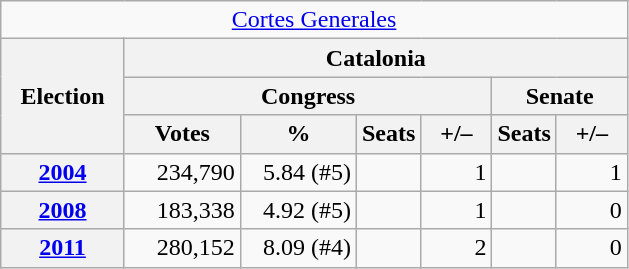<table class="wikitable" style="text-align:right;">
<tr>
<td colspan="8" align="center"><a href='#'>Cortes Generales</a></td>
</tr>
<tr>
<th rowspan="3" width="75">Election</th>
<th colspan="6">Catalonia</th>
</tr>
<tr>
<th colspan="4">Congress</th>
<th colspan="2">Senate</th>
</tr>
<tr>
<th width="70">Votes</th>
<th width="70">%</th>
<th>Seats</th>
<th width="40">+/–</th>
<th>Seats</th>
<th width="40">+/–</th>
</tr>
<tr>
<th><a href='#'>2004</a></th>
<td>234,790</td>
<td>5.84 (#5)</td>
<td></td>
<td>1</td>
<td></td>
<td>1</td>
</tr>
<tr>
<th><a href='#'>2008</a></th>
<td>183,338</td>
<td>4.92 (#5)</td>
<td></td>
<td>1</td>
<td></td>
<td>0</td>
</tr>
<tr>
<th><a href='#'>2011</a></th>
<td>280,152</td>
<td>8.09 (#4)</td>
<td></td>
<td>2</td>
<td></td>
<td>0</td>
</tr>
</table>
